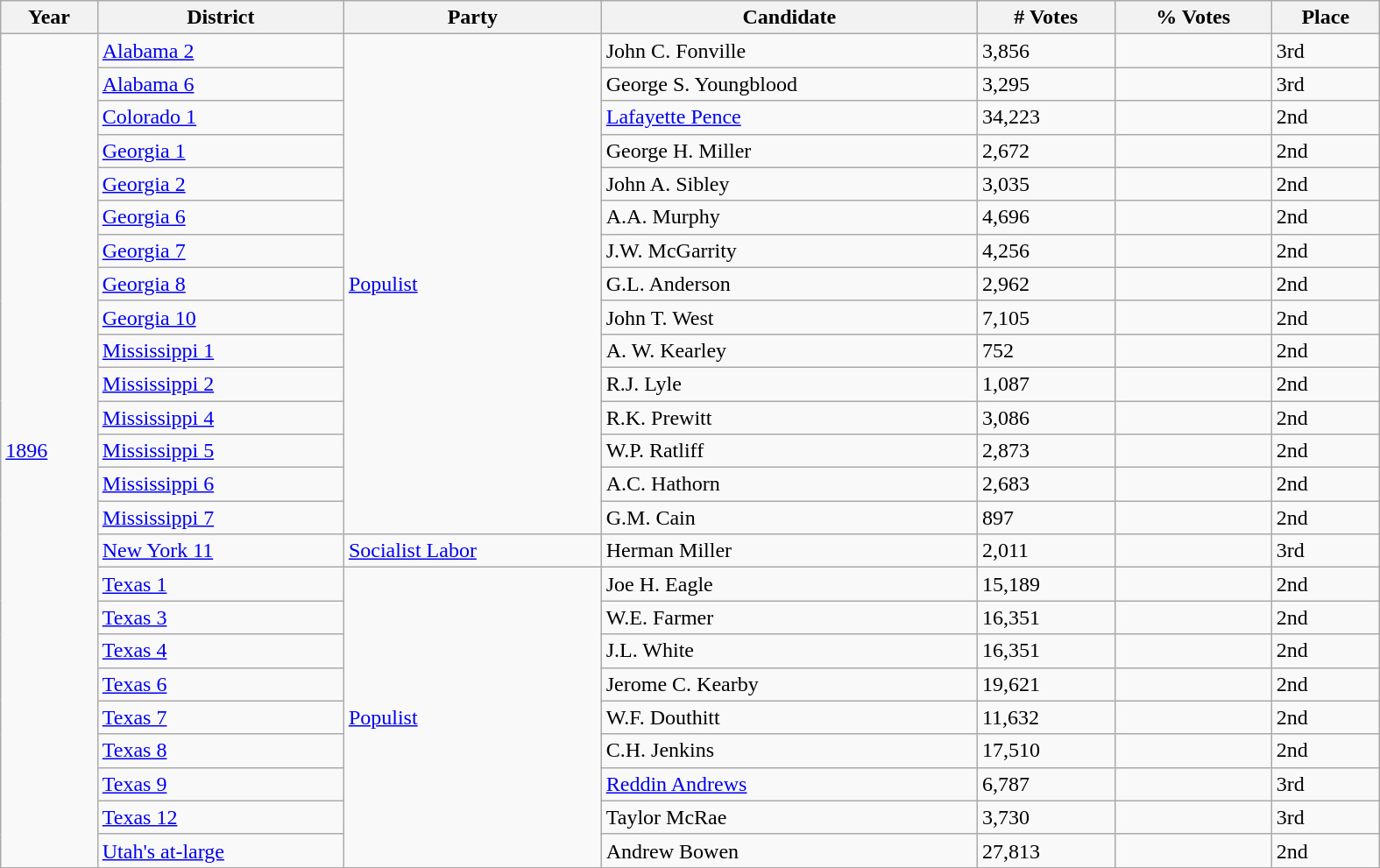<table class="wikitable sortable collapsible collapsed" style="width:1050px">
<tr>
<th>Year</th>
<th>District</th>
<th>Party</th>
<th>Candidate</th>
<th># Votes</th>
<th>% Votes</th>
<th>Place</th>
</tr>
<tr>
<td rowspan=25><a href='#'>1896</a></td>
<td><a href='#'>Alabama 2</a></td>
<td rowspan=15><a href='#'>Populist</a></td>
<td>John C. Fonville</td>
<td>3,856</td>
<td></td>
<td>3rd</td>
</tr>
<tr>
<td><a href='#'>Alabama 6</a></td>
<td>George S. Youngblood</td>
<td>3,295</td>
<td></td>
<td>3rd</td>
</tr>
<tr>
<td><a href='#'>Colorado 1</a></td>
<td><a href='#'>Lafayette Pence</a></td>
<td>34,223</td>
<td></td>
<td>2nd</td>
</tr>
<tr>
<td><a href='#'>Georgia 1</a></td>
<td>George H. Miller</td>
<td>2,672</td>
<td></td>
<td>2nd</td>
</tr>
<tr>
<td><a href='#'>Georgia 2</a></td>
<td>John A. Sibley</td>
<td>3,035</td>
<td></td>
<td>2nd</td>
</tr>
<tr>
<td><a href='#'>Georgia 6</a></td>
<td>A.A. Murphy</td>
<td>4,696</td>
<td></td>
<td>2nd</td>
</tr>
<tr>
<td><a href='#'>Georgia 7</a></td>
<td>J.W. McGarrity</td>
<td>4,256</td>
<td></td>
<td>2nd</td>
</tr>
<tr>
<td><a href='#'>Georgia 8</a></td>
<td>G.L. Anderson</td>
<td>2,962</td>
<td></td>
<td>2nd</td>
</tr>
<tr>
<td><a href='#'>Georgia 10</a></td>
<td>John T. West</td>
<td>7,105</td>
<td></td>
<td>2nd</td>
</tr>
<tr>
<td><a href='#'>Mississippi 1</a></td>
<td>A. W. Kearley</td>
<td>752</td>
<td></td>
<td>2nd</td>
</tr>
<tr>
<td><a href='#'>Mississippi 2</a></td>
<td>R.J. Lyle</td>
<td>1,087</td>
<td></td>
<td>2nd</td>
</tr>
<tr>
<td><a href='#'>Mississippi 4</a></td>
<td>R.K. Prewitt</td>
<td>3,086</td>
<td></td>
<td>2nd</td>
</tr>
<tr>
<td><a href='#'>Mississippi 5</a></td>
<td>W.P. Ratliff</td>
<td>2,873</td>
<td></td>
<td>2nd</td>
</tr>
<tr>
<td><a href='#'>Mississippi 6</a></td>
<td>A.C. Hathorn</td>
<td>2,683</td>
<td></td>
<td>2nd</td>
</tr>
<tr>
<td><a href='#'>Mississippi 7</a></td>
<td>G.M. Cain</td>
<td>897</td>
<td></td>
<td>2nd</td>
</tr>
<tr>
<td><a href='#'>New York 11</a></td>
<td><a href='#'>Socialist Labor</a></td>
<td>Herman Miller</td>
<td>2,011</td>
<td></td>
<td>3rd</td>
</tr>
<tr>
<td><a href='#'>Texas 1</a></td>
<td rowspan=9><a href='#'>Populist</a></td>
<td>Joe H. Eagle</td>
<td>15,189</td>
<td></td>
<td>2nd</td>
</tr>
<tr>
<td><a href='#'>Texas 3</a></td>
<td>W.E. Farmer</td>
<td>16,351</td>
<td></td>
<td>2nd</td>
</tr>
<tr>
<td><a href='#'>Texas 4</a></td>
<td>J.L. White</td>
<td>16,351</td>
<td></td>
<td>2nd</td>
</tr>
<tr>
<td><a href='#'>Texas 6</a></td>
<td>Jerome C. Kearby</td>
<td>19,621</td>
<td></td>
<td>2nd</td>
</tr>
<tr>
<td><a href='#'>Texas 7</a></td>
<td>W.F. Douthitt</td>
<td>11,632</td>
<td></td>
<td>2nd</td>
</tr>
<tr>
<td><a href='#'>Texas 8</a></td>
<td>C.H. Jenkins</td>
<td>17,510</td>
<td></td>
<td>2nd</td>
</tr>
<tr>
<td><a href='#'>Texas 9</a></td>
<td><a href='#'>Reddin Andrews</a></td>
<td>6,787</td>
<td></td>
<td>3rd</td>
</tr>
<tr>
<td><a href='#'>Texas 12</a></td>
<td>Taylor McRae</td>
<td>3,730</td>
<td></td>
<td>3rd</td>
</tr>
<tr>
<td><a href='#'>Utah's at-large</a></td>
<td>Andrew Bowen</td>
<td>27,813</td>
<td></td>
<td>2nd</td>
</tr>
<tr>
</tr>
</table>
